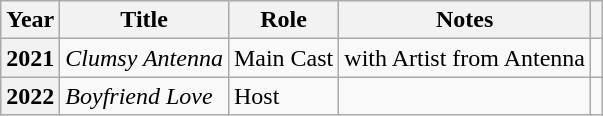<table class="wikitable plainrowheaders">
<tr>
<th scope="col">Year</th>
<th scope="col">Title</th>
<th scope="col">Role</th>
<th scope="col">Notes</th>
<th scope="col" class="unsortable"></th>
</tr>
<tr>
<th scope="row">2021</th>
<td><em>Clumsy Antenna</em>  </td>
<td>Main Cast</td>
<td>with Artist from Antenna</td>
<td></td>
</tr>
<tr>
<th scope="row">2022</th>
<td><em>Boyfriend Love</em></td>
<td>Host</td>
<td></td>
<td></td>
</tr>
</table>
